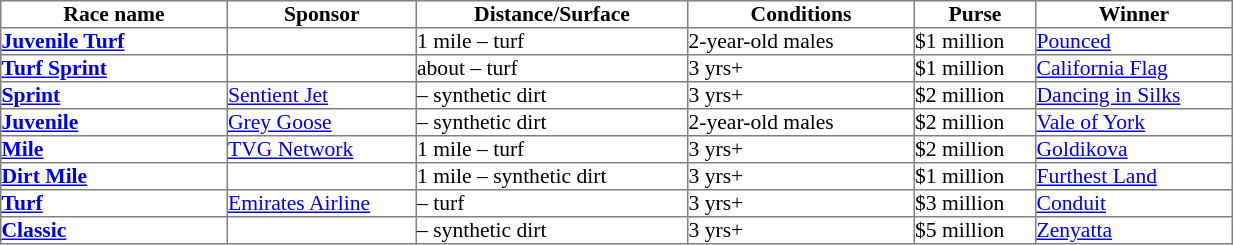<table border="1" cellpadding="0" style="border-collapse: collapse; font-size:90%">
<tr bgcolor="FFFFFF" align="center">
<td width="150px"><strong>Race name</strong></td>
<td width="125px"><strong>Sponsor</strong></td>
<td width="180px"><strong>Distance/Surface</strong></td>
<td width="150px"><strong>Conditions</strong></td>
<td width="80px"><strong>Purse</strong></td>
<td width="130px"><strong>Winner</strong></td>
</tr>
<tr>
<td><strong><a href='#'>Juvenile Turf</a></strong></td>
<td></td>
<td>1 mile – turf</td>
<td>2-year-old males</td>
<td>$1 million</td>
<td><a href='#'>Pounced</a></td>
</tr>
<tr>
<td><strong><a href='#'>Turf Sprint</a></strong></td>
<td></td>
<td>about  – turf</td>
<td>3 yrs+</td>
<td>$1 million</td>
<td><a href='#'>California Flag</a></td>
</tr>
<tr>
<td><strong><a href='#'>Sprint</a></strong></td>
<td><a href='#'>Sentient Jet</a></td>
<td> – synthetic dirt</td>
<td>3 yrs+</td>
<td>$2 million</td>
<td><a href='#'>Dancing in Silks</a></td>
</tr>
<tr>
<td><strong><a href='#'>Juvenile</a></strong></td>
<td><a href='#'>Grey Goose</a></td>
<td> – synthetic dirt</td>
<td>2-year-old males</td>
<td>$2 million</td>
<td><a href='#'>Vale of York</a></td>
</tr>
<tr>
<td><strong><a href='#'>Mile</a></strong></td>
<td><a href='#'>TVG Network</a></td>
<td>1 mile – turf</td>
<td>3 yrs+</td>
<td>$2 million</td>
<td><a href='#'>Goldikova</a></td>
</tr>
<tr>
<td><strong><a href='#'>Dirt Mile</a></strong></td>
<td></td>
<td>1 mile – synthetic dirt</td>
<td>3 yrs+</td>
<td>$1 million</td>
<td><a href='#'>Furthest Land</a></td>
</tr>
<tr>
<td><strong><a href='#'>Turf</a></strong></td>
<td><a href='#'>Emirates Airline</a></td>
<td> – turf</td>
<td>3 yrs+</td>
<td>$3 million</td>
<td><a href='#'>Conduit</a></td>
</tr>
<tr>
<td><strong><a href='#'>Classic</a></strong></td>
<td></td>
<td> – synthetic dirt</td>
<td>3 yrs+</td>
<td>$5 million</td>
<td><a href='#'>Zenyatta</a></td>
</tr>
</table>
